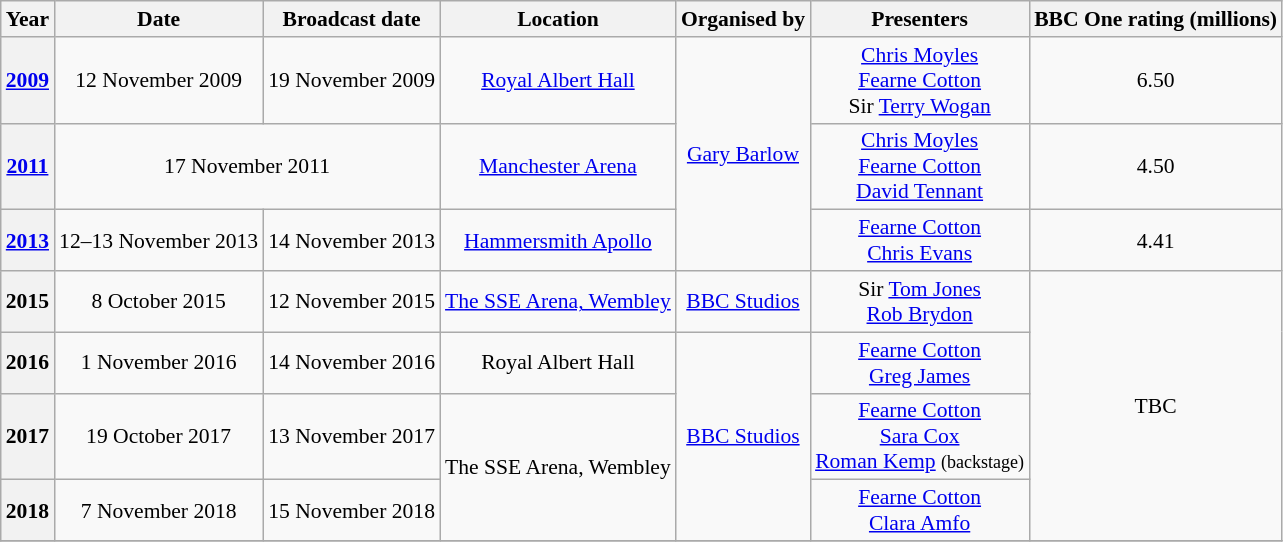<table class="wikitable" style="text-align:center; font-size:90%;">
<tr>
<th scope="col">Year</th>
<th scope="col">Date</th>
<th scope="col">Broadcast date</th>
<th scope="col">Location</th>
<th scope="col">Organised by</th>
<th scope="col">Presenters</th>
<th scope="col">BBC One rating (millions)</th>
</tr>
<tr>
<th scope="row"><a href='#'>2009</a></th>
<td>12 November 2009</td>
<td>19 November 2009</td>
<td><a href='#'>Royal Albert Hall</a></td>
<td rowspan="3"><a href='#'>Gary Barlow</a></td>
<td><a href='#'>Chris Moyles</a><br><a href='#'>Fearne Cotton</a><br> Sir <a href='#'>Terry Wogan</a></td>
<td>6.50</td>
</tr>
<tr>
<th scope="row"><a href='#'>2011</a></th>
<td colspan=2>17 November 2011</td>
<td><a href='#'>Manchester Arena</a></td>
<td><a href='#'>Chris Moyles</a><br><a href='#'>Fearne Cotton</a><br><a href='#'>David Tennant</a></td>
<td>4.50</td>
</tr>
<tr>
<th scope="row"><a href='#'>2013</a></th>
<td>12–13 November 2013</td>
<td>14 November 2013</td>
<td><a href='#'>Hammersmith Apollo</a></td>
<td><a href='#'>Fearne Cotton</a><br><a href='#'>Chris Evans</a></td>
<td>4.41</td>
</tr>
<tr>
<th scope="row">2015</th>
<td>8 October 2015</td>
<td>12 November 2015</td>
<td><a href='#'>The SSE Arena, Wembley</a></td>
<td><a href='#'>BBC Studios</a></td>
<td>Sir <a href='#'>Tom Jones</a><br><a href='#'>Rob Brydon</a></td>
<td rowspan="4">TBC</td>
</tr>
<tr>
<th scope="row">2016</th>
<td>1 November 2016</td>
<td>14 November 2016</td>
<td>Royal Albert Hall</td>
<td rowspan=3><a href='#'>BBC Studios</a></td>
<td><a href='#'>Fearne Cotton</a><br><a href='#'>Greg James</a></td>
</tr>
<tr>
<th scope="row">2017</th>
<td>19 October 2017</td>
<td>13 November 2017</td>
<td rowspan="2">The SSE Arena, Wembley</td>
<td><a href='#'>Fearne Cotton</a><br><a href='#'>Sara Cox</a><br><a href='#'>Roman Kemp</a> <small>(backstage)</small></td>
</tr>
<tr>
<th scope="row">2018</th>
<td>7 November 2018</td>
<td>15 November 2018</td>
<td><a href='#'>Fearne Cotton</a><br><a href='#'>Clara Amfo</a></td>
</tr>
<tr>
</tr>
</table>
